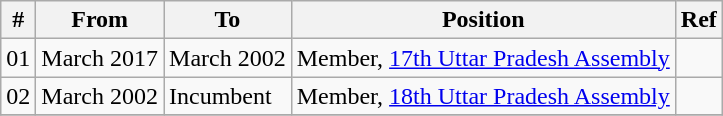<table class="wikitable sortable">
<tr>
<th>#</th>
<th>From</th>
<th>To</th>
<th>Position</th>
<th>Ref</th>
</tr>
<tr>
<td>01</td>
<td>March 2017</td>
<td>March 2002</td>
<td>Member, <a href='#'>17th Uttar Pradesh Assembly</a></td>
<td></td>
</tr>
<tr>
<td>02</td>
<td>March 2002</td>
<td>Incumbent</td>
<td>Member, <a href='#'>18th Uttar Pradesh Assembly</a></td>
<td></td>
</tr>
<tr>
</tr>
</table>
